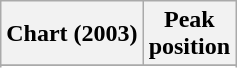<table class="wikitable sortable">
<tr>
<th>Chart (2003)</th>
<th>Peak<br>position</th>
</tr>
<tr>
</tr>
<tr>
</tr>
<tr>
</tr>
<tr>
</tr>
</table>
